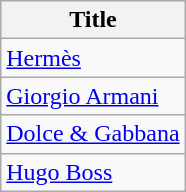<table class="wikitable">
<tr>
<th>Title</th>
</tr>
<tr>
<td><a href='#'>Hermès</a></td>
</tr>
<tr>
<td><a href='#'>Giorgio Armani</a></td>
</tr>
<tr>
<td><a href='#'>Dolce & Gabbana</a></td>
</tr>
<tr>
<td><a href='#'>Hugo Boss</a></td>
</tr>
</table>
